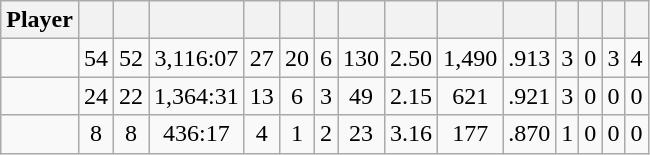<table class="wikitable sortable" style="text-align:center;">
<tr>
<th>Player</th>
<th></th>
<th></th>
<th></th>
<th></th>
<th></th>
<th></th>
<th></th>
<th></th>
<th></th>
<th></th>
<th></th>
<th></th>
<th></th>
<th></th>
</tr>
<tr>
<td></td>
<td>54</td>
<td>52</td>
<td>3,116:07</td>
<td>27</td>
<td>20</td>
<td>6</td>
<td>130</td>
<td>2.50</td>
<td>1,490</td>
<td>.913</td>
<td>3</td>
<td>0</td>
<td>3</td>
<td>4</td>
</tr>
<tr>
<td></td>
<td>24</td>
<td>22</td>
<td>1,364:31</td>
<td>13</td>
<td>6</td>
<td>3</td>
<td>49</td>
<td>2.15</td>
<td>621</td>
<td>.921</td>
<td>3</td>
<td>0</td>
<td>0</td>
<td>0</td>
</tr>
<tr>
<td></td>
<td>8</td>
<td>8</td>
<td>436:17</td>
<td>4</td>
<td>1</td>
<td>2</td>
<td>23</td>
<td>3.16</td>
<td>177</td>
<td>.870</td>
<td>1</td>
<td>0</td>
<td>0</td>
<td>0</td>
</tr>
</table>
